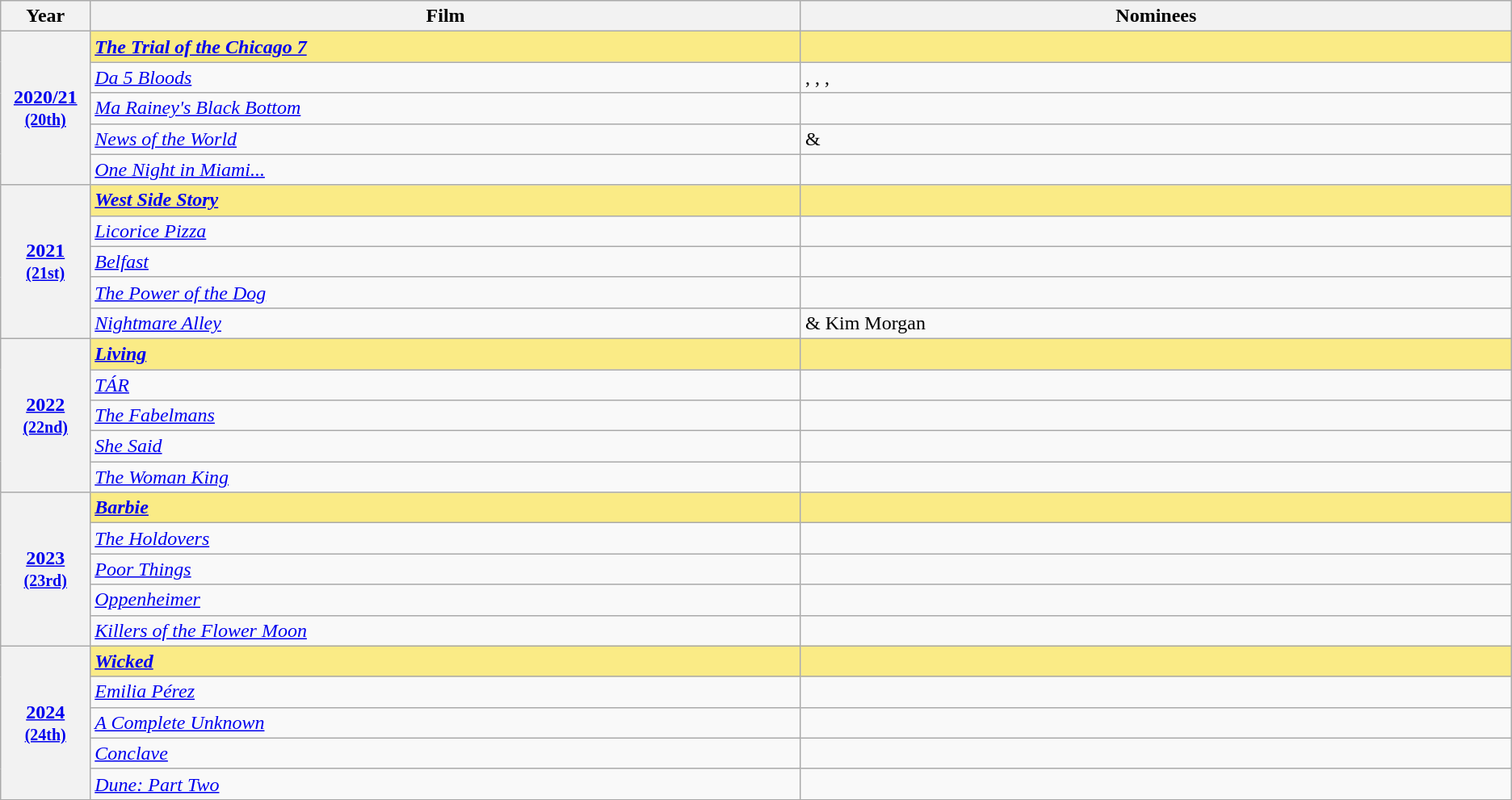<table class="wikitable">
<tr>
<th width="2%">Year</th>
<th width="30%">Film</th>
<th width="30%">Nominees</th>
</tr>
<tr>
<th scope="row" rowspan=5 style="text-align:center;"><a href='#'>2020/21</a><br><small><a href='#'>(20th)</a></small><br></th>
<td style="background:#FAEB86"><strong><em><a href='#'>The Trial of the Chicago 7</a></em></strong></td>
<td style="background:#FAEB86"><strong></strong></td>
</tr>
<tr>
<td><em><a href='#'>Da 5 Bloods</a></em></td>
<td>, , , </td>
</tr>
<tr>
<td><em><a href='#'>Ma Rainey's Black Bottom</a></em></td>
<td></td>
</tr>
<tr>
<td><em><a href='#'>News of the World</a></em></td>
<td> & </td>
</tr>
<tr>
<td><em><a href='#'>One Night in Miami...</a></em></td>
<td></td>
</tr>
<tr>
<th scope="row" rowspan=5 style="text-align:center;"><a href='#'>2021</a><br><small><a href='#'>(21st)</a></small><br></th>
<td style="background:#FAEB86"><strong><em><a href='#'>West Side Story</a></em></strong></td>
<td style="background:#FAEB86"><strong></strong></td>
</tr>
<tr>
<td><em><a href='#'>Licorice Pizza</a></em></td>
<td></td>
</tr>
<tr>
<td><em><a href='#'>Belfast</a></em></td>
<td></td>
</tr>
<tr>
<td><em><a href='#'>The Power of the Dog</a></em></td>
<td></td>
</tr>
<tr>
<td><em><a href='#'>Nightmare Alley</a></em></td>
<td> & Kim Morgan</td>
</tr>
<tr>
<th scope="row" rowspan=5 style="text-align:center;"><a href='#'>2022</a><br><small><a href='#'>(22nd)</a></small><br></th>
<td style="background:#FAEB86"><strong><em><a href='#'>Living</a></em></strong></td>
<td style="background:#FAEB86"><strong></strong></td>
</tr>
<tr>
<td><em><a href='#'>TÁR</a></em></td>
<td></td>
</tr>
<tr>
<td><em><a href='#'>The Fabelmans</a></em></td>
<td></td>
</tr>
<tr>
<td><em><a href='#'>She Said</a></em></td>
<td></td>
</tr>
<tr>
<td><em><a href='#'>The Woman King</a></em></td>
<td></td>
</tr>
<tr>
<th scope="row" rowspan=5 style="text-align:center;"><a href='#'>2023</a><br><small><a href='#'>(23rd)</a></small></th>
<td style="background:#FAEB86"><strong><em><a href='#'>Barbie</a></em></strong></td>
<td style="background:#FAEB86"><strong></strong></td>
</tr>
<tr>
<td><em><a href='#'>The Holdovers</a></em></td>
<td></td>
</tr>
<tr>
<td><em><a href='#'>Poor Things</a></em></td>
<td></td>
</tr>
<tr>
<td><em><a href='#'>Oppenheimer</a></em></td>
<td></td>
</tr>
<tr>
<td><em><a href='#'>Killers of the Flower Moon</a></em></td>
<td></td>
</tr>
<tr>
<th scope="row" rowspan=5 style="text-align:center;"><a href='#'>2024</a><br><small><a href='#'>(24th)</a></small></th>
<td style="background:#FAEB86"><strong><em><a href='#'>Wicked</a></em></strong></td>
<td style="background:#FAEB86"><strong></strong></td>
</tr>
<tr>
<td><em><a href='#'>Emilia Pérez</a></em></td>
<td></td>
</tr>
<tr>
<td><em><a href='#'>A Complete Unknown</a></em></td>
<td></td>
</tr>
<tr>
<td><em><a href='#'>Conclave</a></em></td>
<td></td>
</tr>
<tr>
<td><em><a href='#'>Dune: Part Two</a></em></td>
<td></td>
</tr>
<tr>
</tr>
</table>
